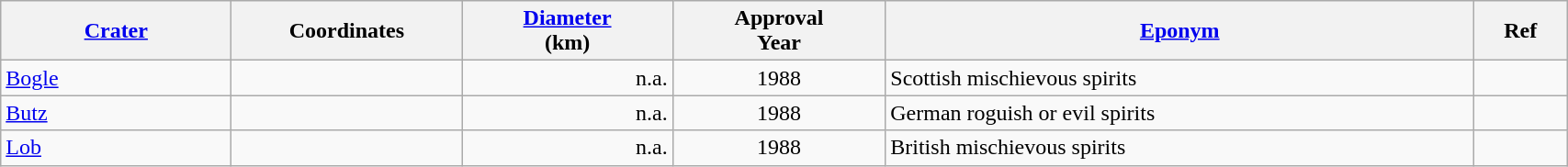<table class="wikitable sortable" style="min-width: 90%">
<tr>
<th style="width:10em"><a href='#'>Crater</a></th>
<th style="width:10em">Coordinates</th>
<th><a href='#'>Diameter</a><br>(km)</th>
<th>Approval<br>Year</th>
<th class="unsortable"><a href='#'>Eponym</a></th>
<th class="unsortable">Ref</th>
</tr>
<tr id="Bogle">
<td><a href='#'>Bogle</a></td>
<td></td>
<td align=right>n.a.</td>
<td align=center>1988</td>
<td>Scottish mischievous spirits</td>
<td></td>
</tr>
<tr id="Butz">
<td><a href='#'>Butz</a></td>
<td></td>
<td align=right>n.a.</td>
<td align=center>1988</td>
<td>German roguish or evil spirits</td>
<td></td>
</tr>
<tr id="Lob">
<td><a href='#'>Lob</a></td>
<td></td>
<td align=right>n.a.</td>
<td align=center>1988</td>
<td>British mischievous spirits</td>
<td></td>
</tr>
</table>
